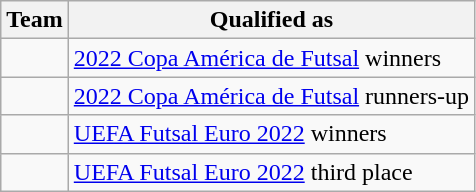<table class="wikitable sortable">
<tr>
<th>Team</th>
<th>Qualified as</th>
</tr>
<tr>
<td></td>
<td><a href='#'>2022 Copa América de Futsal</a> winners</td>
</tr>
<tr>
<td></td>
<td><a href='#'>2022 Copa América de Futsal</a> runners-up</td>
</tr>
<tr>
<td></td>
<td><a href='#'>UEFA Futsal Euro 2022</a> winners</td>
</tr>
<tr>
<td></td>
<td><a href='#'>UEFA Futsal Euro 2022</a> third place</td>
</tr>
</table>
